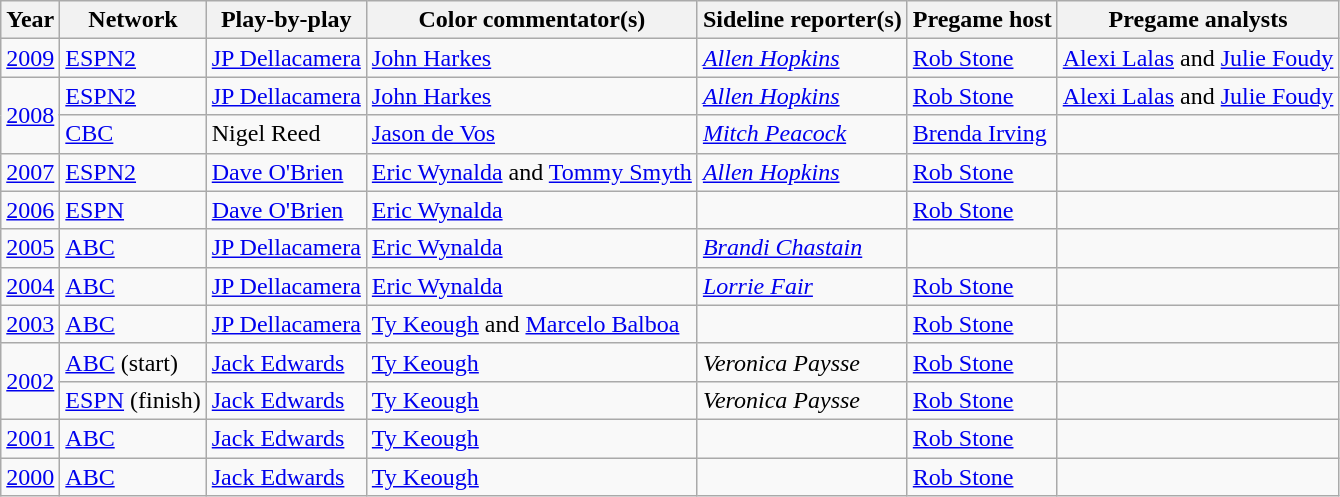<table class="wikitable">
<tr>
<th><strong>Year</strong></th>
<th><strong>Network</strong></th>
<th><strong>Play-by-play</strong></th>
<th><strong>Color commentator(s)</strong></th>
<th><strong>Sideline reporter(s)</strong></th>
<th><strong>Pregame host</strong></th>
<th><strong>Pregame analysts</strong></th>
</tr>
<tr>
<td><a href='#'>2009</a></td>
<td><a href='#'>ESPN2</a></td>
<td><a href='#'>JP Dellacamera</a></td>
<td><a href='#'>John Harkes</a></td>
<td><em><a href='#'>Allen Hopkins</a></em></td>
<td><a href='#'>Rob Stone</a></td>
<td><a href='#'>Alexi Lalas</a> and <a href='#'>Julie Foudy</a></td>
</tr>
<tr>
<td rowspan=2><a href='#'>2008</a></td>
<td><a href='#'>ESPN2</a></td>
<td><a href='#'>JP Dellacamera</a></td>
<td><a href='#'>John Harkes</a></td>
<td><em><a href='#'>Allen Hopkins</a></em></td>
<td><a href='#'>Rob Stone</a></td>
<td><a href='#'>Alexi Lalas</a> and <a href='#'>Julie Foudy</a></td>
</tr>
<tr>
<td><a href='#'>CBC</a></td>
<td>Nigel Reed</td>
<td><a href='#'>Jason de Vos</a></td>
<td><em><a href='#'>Mitch Peacock</a></em></td>
<td><a href='#'>Brenda Irving</a></td>
<td></td>
</tr>
<tr>
<td><a href='#'>2007</a></td>
<td><a href='#'>ESPN2</a></td>
<td><a href='#'>Dave O'Brien</a></td>
<td><a href='#'>Eric Wynalda</a> and <a href='#'>Tommy Smyth</a></td>
<td><em><a href='#'>Allen Hopkins</a></em></td>
<td><a href='#'>Rob Stone</a></td>
<td></td>
</tr>
<tr>
<td><a href='#'>2006</a></td>
<td><a href='#'>ESPN</a></td>
<td><a href='#'>Dave O'Brien</a></td>
<td><a href='#'>Eric Wynalda</a></td>
<td></td>
<td><a href='#'>Rob Stone</a></td>
<td></td>
</tr>
<tr>
<td><a href='#'>2005</a></td>
<td><a href='#'>ABC</a></td>
<td><a href='#'>JP Dellacamera</a></td>
<td><a href='#'>Eric Wynalda</a></td>
<td><em><a href='#'>Brandi Chastain</a></em></td>
<td></td>
<td></td>
</tr>
<tr>
<td><a href='#'>2004</a></td>
<td><a href='#'>ABC</a></td>
<td><a href='#'>JP Dellacamera</a></td>
<td><a href='#'>Eric Wynalda</a></td>
<td><em><a href='#'>Lorrie Fair</a></em></td>
<td><a href='#'>Rob Stone</a></td>
<td></td>
</tr>
<tr>
<td><a href='#'>2003</a></td>
<td><a href='#'>ABC</a></td>
<td><a href='#'>JP Dellacamera</a></td>
<td><a href='#'>Ty Keough</a> and <a href='#'>Marcelo Balboa</a></td>
<td></td>
<td><a href='#'>Rob Stone</a></td>
<td></td>
</tr>
<tr>
<td rowspan="2"><a href='#'>2002</a></td>
<td><a href='#'>ABC</a> (start)</td>
<td><a href='#'>Jack Edwards</a></td>
<td><a href='#'>Ty Keough</a></td>
<td><em>Veronica Paysse</em></td>
<td><a href='#'>Rob Stone</a></td>
<td></td>
</tr>
<tr>
<td><a href='#'>ESPN</a> (finish)</td>
<td><a href='#'>Jack Edwards</a></td>
<td><a href='#'>Ty Keough</a></td>
<td><em>Veronica Paysse</em></td>
<td><a href='#'>Rob Stone</a></td>
<td></td>
</tr>
<tr>
<td><a href='#'>2001</a></td>
<td><a href='#'>ABC</a></td>
<td><a href='#'>Jack Edwards</a></td>
<td><a href='#'>Ty Keough</a></td>
<td></td>
<td><a href='#'>Rob Stone</a></td>
<td></td>
</tr>
<tr>
<td><a href='#'>2000</a></td>
<td><a href='#'>ABC</a></td>
<td><a href='#'>Jack Edwards</a></td>
<td><a href='#'>Ty Keough</a></td>
<td></td>
<td><a href='#'>Rob Stone</a></td>
<td></td>
</tr>
</table>
